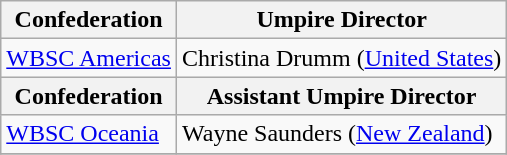<table class="wikitable">
<tr>
<th>Confederation</th>
<th>Umpire Director</th>
</tr>
<tr>
<td rowspan="1"><a href='#'>WBSC Americas</a></td>
<td>Christina Drumm (<a href='#'>United States</a>)</td>
</tr>
<tr>
<th>Confederation</th>
<th>Assistant Umpire Director</th>
</tr>
<tr>
<td rowspan="1"><a href='#'>WBSC Oceania</a></td>
<td>Wayne Saunders (<a href='#'>New Zealand</a>)</td>
</tr>
<tr>
</tr>
</table>
